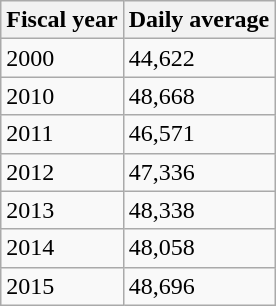<table class="wikitable">
<tr>
<th>Fiscal year</th>
<th>Daily average</th>
</tr>
<tr>
<td>2000</td>
<td>44,622</td>
</tr>
<tr>
<td>2010</td>
<td>48,668</td>
</tr>
<tr>
<td>2011</td>
<td>46,571</td>
</tr>
<tr>
<td>2012</td>
<td>47,336</td>
</tr>
<tr>
<td>2013</td>
<td>48,338</td>
</tr>
<tr>
<td>2014</td>
<td>48,058</td>
</tr>
<tr>
<td>2015</td>
<td>48,696</td>
</tr>
</table>
